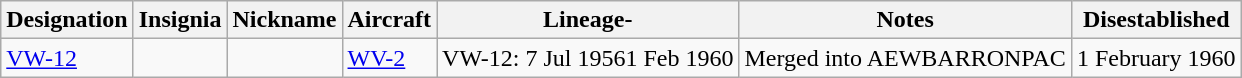<table class="wikitable">
<tr>
<th>Designation</th>
<th>Insignia</th>
<th>Nickname</th>
<th>Aircraft</th>
<th>Lineage-</th>
<th>Notes</th>
<th>Disestablished</th>
</tr>
<tr>
<td><a href='#'>VW-12</a></td>
<td></td>
<td></td>
<td><a href='#'>WV-2</a></td>
<td style="white-space: nowrap;">VW-12: 7 Jul 19561 Feb 1960</td>
<td>Merged into AEWBARRONPAC</td>
<td>1 February 1960</td>
</tr>
</table>
